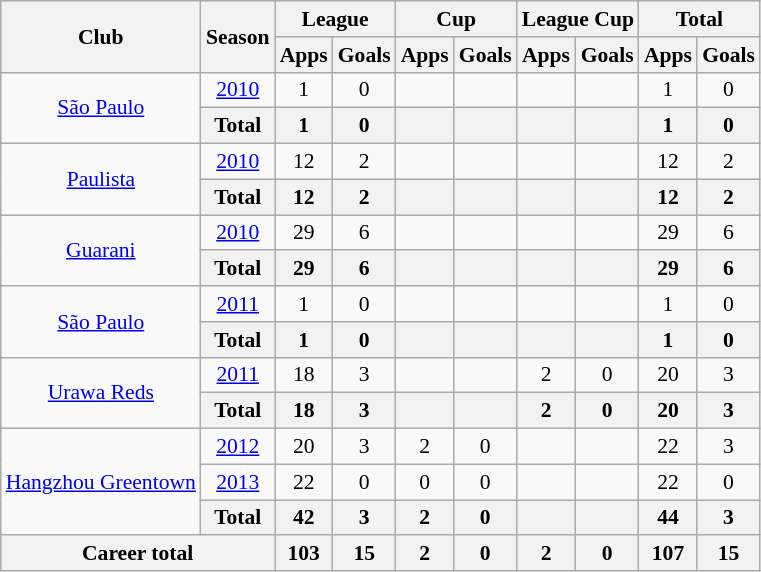<table class="wikitable" style="font-size:90%; text-align:center;">
<tr>
<th rowspan="2">Club</th>
<th rowspan="2">Season</th>
<th colspan="2">League</th>
<th colspan="2">Cup</th>
<th colspan="2">League Cup</th>
<th colspan="2">Total</th>
</tr>
<tr>
<th>Apps</th>
<th>Goals</th>
<th>Apps</th>
<th>Goals</th>
<th>Apps</th>
<th>Goals</th>
<th>Apps</th>
<th>Goals</th>
</tr>
<tr>
<td rowspan="2"><a href='#'>São Paulo</a></td>
<td><a href='#'>2010</a></td>
<td>1</td>
<td>0</td>
<td></td>
<td></td>
<td></td>
<td></td>
<td>1</td>
<td>0</td>
</tr>
<tr>
<th colspan="1">Total</th>
<th>1</th>
<th>0</th>
<th></th>
<th></th>
<th></th>
<th></th>
<th>1</th>
<th>0</th>
</tr>
<tr>
<td rowspan="2"><a href='#'>Paulista</a></td>
<td><a href='#'>2010</a></td>
<td>12</td>
<td>2</td>
<td></td>
<td></td>
<td></td>
<td></td>
<td>12</td>
<td>2</td>
</tr>
<tr>
<th colspan="1">Total</th>
<th>12</th>
<th>2</th>
<th></th>
<th></th>
<th></th>
<th></th>
<th>12</th>
<th>2</th>
</tr>
<tr>
<td rowspan="2"><a href='#'>Guarani</a></td>
<td><a href='#'>2010</a></td>
<td>29</td>
<td>6</td>
<td></td>
<td></td>
<td></td>
<td></td>
<td>29</td>
<td>6</td>
</tr>
<tr>
<th colspan="1">Total</th>
<th>29</th>
<th>6</th>
<th></th>
<th></th>
<th></th>
<th></th>
<th>29</th>
<th>6</th>
</tr>
<tr>
<td rowspan="2"><a href='#'>São Paulo</a></td>
<td><a href='#'>2011</a></td>
<td>1</td>
<td>0</td>
<td></td>
<td></td>
<td></td>
<td></td>
<td>1</td>
<td>0</td>
</tr>
<tr>
<th colspan="1">Total</th>
<th>1</th>
<th>0</th>
<th></th>
<th></th>
<th></th>
<th></th>
<th>1</th>
<th>0</th>
</tr>
<tr>
<td rowspan="2"><a href='#'>Urawa Reds</a></td>
<td><a href='#'>2011</a></td>
<td>18</td>
<td>3</td>
<td></td>
<td></td>
<td>2</td>
<td>0</td>
<td>20</td>
<td>3</td>
</tr>
<tr>
<th colspan="1">Total</th>
<th>18</th>
<th>3</th>
<th></th>
<th></th>
<th>2</th>
<th>0</th>
<th>20</th>
<th>3</th>
</tr>
<tr>
<td rowspan="3"><a href='#'>Hangzhou Greentown</a></td>
<td><a href='#'>2012</a></td>
<td>20</td>
<td>3</td>
<td>2</td>
<td>0</td>
<td></td>
<td></td>
<td>22</td>
<td>3</td>
</tr>
<tr>
<td><a href='#'>2013</a></td>
<td>22</td>
<td>0</td>
<td>0</td>
<td>0</td>
<td></td>
<td></td>
<td>22</td>
<td>0</td>
</tr>
<tr>
<th colspan="1">Total</th>
<th>42</th>
<th>3</th>
<th>2</th>
<th>0</th>
<th></th>
<th></th>
<th>44</th>
<th>3</th>
</tr>
<tr>
<th colspan="2">Career total</th>
<th>103</th>
<th>15</th>
<th>2</th>
<th>0</th>
<th>2</th>
<th>0</th>
<th>107</th>
<th>15</th>
</tr>
</table>
